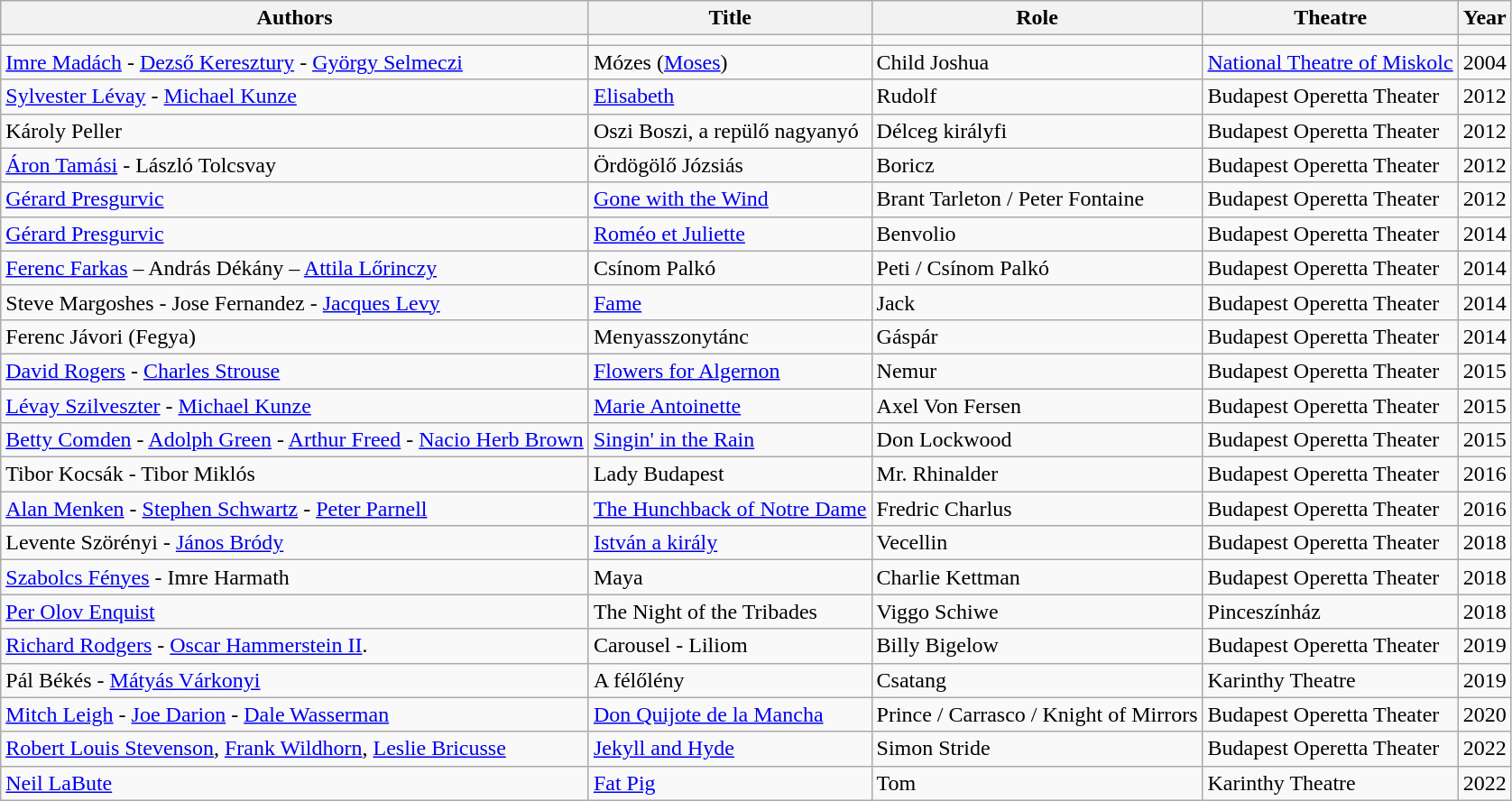<table class="wikitable sortable">
<tr>
<th>Authors</th>
<th>Title</th>
<th>Role</th>
<th>Theatre</th>
<th>Year</th>
</tr>
<tr>
<td></td>
<td></td>
<td></td>
<td></td>
<td></td>
</tr>
<tr>
<td><a href='#'>Imre Madách</a> - <a href='#'>Dezső Keresztury</a> - <a href='#'>György Selmeczi</a></td>
<td>Mózes (<a href='#'>Moses</a>)</td>
<td>Child Joshua</td>
<td><a href='#'>National Theatre of Miskolc</a></td>
<td>2004</td>
</tr>
<tr>
<td><a href='#'>Sylvester Lévay</a> - <a href='#'>Michael Kunze</a></td>
<td><a href='#'>Elisabeth</a></td>
<td>Rudolf</td>
<td>Budapest Operetta Theater</td>
<td>2012</td>
</tr>
<tr>
<td>Károly Peller</td>
<td>Oszi Boszi, a repülő nagyanyó</td>
<td>Délceg királyfi</td>
<td>Budapest Operetta Theater</td>
<td>2012</td>
</tr>
<tr>
<td><a href='#'>Áron Tamási</a> - László Tolcsvay</td>
<td>Ördögölő Józsiás</td>
<td>Boricz</td>
<td>Budapest Operetta Theater</td>
<td>2012</td>
</tr>
<tr>
<td><a href='#'>Gérard Presgurvic</a></td>
<td><a href='#'>Gone with the Wind</a></td>
<td>Brant Tarleton / Peter Fontaine  </td>
<td>Budapest Operetta Theater</td>
<td>2012</td>
</tr>
<tr>
<td><a href='#'>Gérard Presgurvic</a></td>
<td><a href='#'>Roméo et Juliette</a></td>
<td>Benvolio</td>
<td>Budapest Operetta Theater</td>
<td>2014</td>
</tr>
<tr>
<td><a href='#'>Ferenc Farkas</a> – András Dékány – <a href='#'>Attila Lőrinczy</a></td>
<td>Csínom Palkó</td>
<td>Peti / Csínom Palkó</td>
<td>Budapest Operetta Theater</td>
<td>2014</td>
</tr>
<tr>
<td>Steve Margoshes - Jose Fernandez - <a href='#'>Jacques Levy</a></td>
<td><a href='#'>Fame</a></td>
<td>Jack</td>
<td>Budapest Operetta Theater</td>
<td>2014</td>
</tr>
<tr>
<td>Ferenc Jávori (Fegya)</td>
<td>Menyasszonytánc</td>
<td>Gáspár</td>
<td>Budapest Operetta Theater</td>
<td>2014</td>
</tr>
<tr>
<td><a href='#'>David Rogers</a> - <a href='#'>Charles Strouse</a></td>
<td><a href='#'>Flowers for Algernon</a></td>
<td>Nemur</td>
<td>Budapest Operetta Theater</td>
<td>2015</td>
</tr>
<tr>
<td><a href='#'>Lévay Szilveszter</a> - <a href='#'>Michael Kunze</a></td>
<td><a href='#'>Marie Antoinette</a></td>
<td>Axel Von Fersen</td>
<td>Budapest Operetta Theater</td>
<td>2015</td>
</tr>
<tr>
<td><a href='#'>Betty Comden</a> - <a href='#'>Adolph Green</a> - <a href='#'>Arthur Freed</a> - <a href='#'>Nacio Herb Brown</a></td>
<td><a href='#'>Singin' in the Rain</a></td>
<td>Don Lockwood</td>
<td>Budapest Operetta Theater</td>
<td>2015</td>
</tr>
<tr>
<td>Tibor Kocsák - Tibor Miklós</td>
<td>Lady Budapest</td>
<td>Mr. Rhinalder</td>
<td>Budapest Operetta Theater</td>
<td>2016</td>
</tr>
<tr>
<td><a href='#'>Alan Menken</a> - <a href='#'>Stephen Schwartz</a> - <a href='#'>Peter Parnell</a></td>
<td><a href='#'>The Hunchback of Notre Dame</a></td>
<td>Fredric Charlus</td>
<td>Budapest Operetta Theater</td>
<td>2016</td>
</tr>
<tr>
<td>Levente Szörényi - <a href='#'>János Bródy</a></td>
<td><a href='#'>István a király</a></td>
<td>Vecellin</td>
<td>Budapest Operetta Theater</td>
<td>2018</td>
</tr>
<tr>
<td><a href='#'>Szabolcs Fényes</a> - Imre Harmath</td>
<td>Maya</td>
<td>Charlie Kettman</td>
<td>Budapest Operetta Theater</td>
<td>2018</td>
</tr>
<tr>
<td><a href='#'>Per Olov Enquist</a></td>
<td>The Night of the Tribades</td>
<td>Viggo Schiwe</td>
<td>Pinceszínház</td>
<td>2018</td>
</tr>
<tr>
<td><a href='#'>Richard Rodgers</a> - <a href='#'>Oscar Hammerstein II</a>.</td>
<td>Carousel - Liliom</td>
<td>Billy Bigelow</td>
<td>Budapest Operetta Theater</td>
<td>2019</td>
</tr>
<tr>
<td>Pál Békés - <a href='#'>Mátyás Várkonyi</a></td>
<td>A félőlény</td>
<td>Csatang</td>
<td>Karinthy Theatre</td>
<td>2019</td>
</tr>
<tr>
<td><a href='#'>Mitch Leigh</a> - <a href='#'>Joe Darion</a> - <a href='#'>Dale Wasserman</a></td>
<td><a href='#'>Don Quijote de la Mancha</a></td>
<td>Prince /  Carrasco / Knight of Mirrors</td>
<td>Budapest Operetta Theater</td>
<td>2020</td>
</tr>
<tr>
<td><a href='#'>Robert Louis Stevenson</a>, <a href='#'>Frank Wildhorn</a>, <a href='#'>Leslie Bricusse</a></td>
<td><a href='#'>Jekyll and Hyde</a></td>
<td>Simon Stride</td>
<td>Budapest Operetta Theater</td>
<td>2022</td>
</tr>
<tr>
<td><a href='#'>Neil LaBute</a></td>
<td><a href='#'>Fat Pig</a></td>
<td>Tom</td>
<td>Karinthy Theatre</td>
<td>2022</td>
</tr>
</table>
